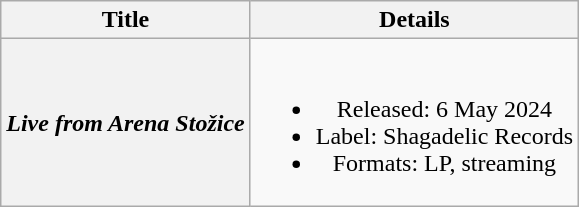<table class="wikitable plainrowheaders" style="text-align:center;">
<tr>
<th scope="col" rowspan="1">Title</th>
<th scope="col" rowspan="1">Details</th>
</tr>
<tr>
<th scope="row"><em>Live from Arena Stožice</em></th>
<td><br><ul><li>Released: 6 May 2024</li><li>Label: Shagadelic Records</li><li>Formats: LP, streaming</li></ul></td>
</tr>
</table>
